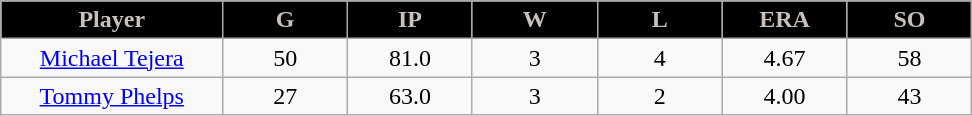<table class="wikitable sortable">
<tr>
<th style="background:#000; color:#c9c0bb; width:16%;">Player</th>
<th style="background:#000; color:#c9c0bb; width:9%;">G</th>
<th style="background:#000; color:#c9c0bb; width:9%;">IP</th>
<th style="background:#000; color:#c9c0bb; width:9%;">W</th>
<th style="background:#000; color:#c9c0bb; width:9%;">L</th>
<th style="background:#000; color:#c9c0bb; width:9%;">ERA</th>
<th style="background:#000; color:#c9c0bb; width:9%;">SO</th>
</tr>
<tr align="center">
<td><a href='#'>Michael Tejera</a></td>
<td>50</td>
<td>81.0</td>
<td>3</td>
<td>4</td>
<td>4.67</td>
<td>58</td>
</tr>
<tr align="center">
<td><a href='#'>Tommy Phelps</a></td>
<td>27</td>
<td>63.0</td>
<td>3</td>
<td>2</td>
<td>4.00</td>
<td>43</td>
</tr>
</table>
